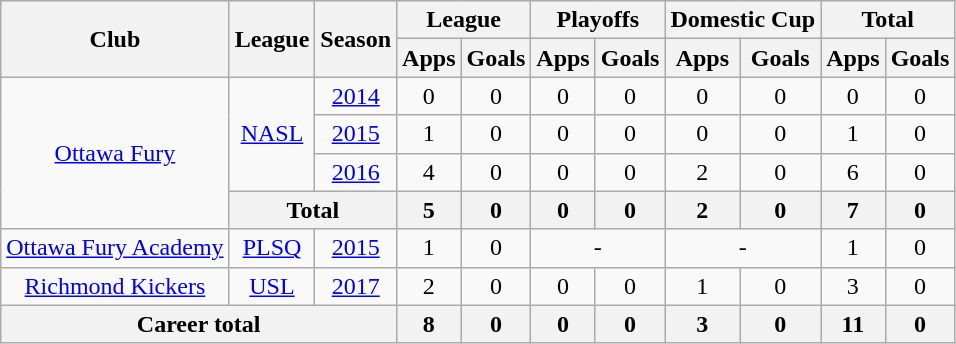<table class="wikitable" style="text-align: center;">
<tr>
<th rowspan="2">Club</th>
<th rowspan="2">League</th>
<th rowspan="2">Season</th>
<th colspan="2">League</th>
<th colspan="2">Playoffs</th>
<th colspan="2">Domestic Cup</th>
<th colspan="2">Total</th>
</tr>
<tr>
<th>Apps</th>
<th>Goals</th>
<th>Apps</th>
<th>Goals</th>
<th>Apps</th>
<th>Goals</th>
<th>Apps</th>
<th>Goals</th>
</tr>
<tr>
<td rowspan="4"><a href='#'>Ottawa Fury</a></td>
<td rowspan="3"><a href='#'>NASL</a></td>
<td><a href='#'>2014</a></td>
<td>0</td>
<td>0</td>
<td>0</td>
<td>0</td>
<td>0</td>
<td>0</td>
<td>0</td>
<td>0</td>
</tr>
<tr>
<td><a href='#'>2015</a></td>
<td>1</td>
<td>0</td>
<td>0</td>
<td>0</td>
<td>0</td>
<td>0</td>
<td>1</td>
<td>0</td>
</tr>
<tr>
<td><a href='#'>2016</a></td>
<td>4</td>
<td>0</td>
<td>0</td>
<td>0</td>
<td>2</td>
<td>0</td>
<td>6</td>
<td>0</td>
</tr>
<tr>
<th colspan="2">Total</th>
<th>5</th>
<th>0</th>
<th>0</th>
<th>0</th>
<th>2</th>
<th>0</th>
<th>7</th>
<th>0</th>
</tr>
<tr>
<td><a href='#'>Ottawa Fury Academy</a></td>
<td><a href='#'>PLSQ</a></td>
<td><a href='#'>2015</a></td>
<td>1</td>
<td>0</td>
<td colspan=2>-</td>
<td colspan=2>-</td>
<td>1</td>
<td>0</td>
</tr>
<tr>
<td><a href='#'>Richmond Kickers</a></td>
<td><a href='#'>USL</a></td>
<td><a href='#'>2017</a></td>
<td>2</td>
<td>0</td>
<td>0</td>
<td>0</td>
<td>1</td>
<td>0</td>
<td>3</td>
<td>0</td>
</tr>
<tr>
<th colspan="3">Career total</th>
<th>8</th>
<th>0</th>
<th>0</th>
<th>0</th>
<th>3</th>
<th>0</th>
<th>11</th>
<th>0</th>
</tr>
</table>
